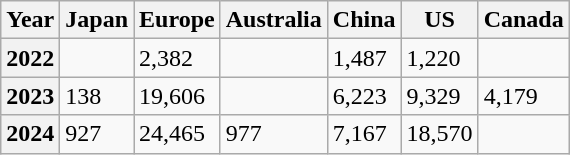<table class="wikitable">
<tr>
<th>Year</th>
<th>Japan</th>
<th>Europe</th>
<th>Australia</th>
<th>China</th>
<th>US</th>
<th>Canada</th>
</tr>
<tr>
<th>2022</th>
<td></td>
<td>2,382</td>
<td></td>
<td>1,487</td>
<td>1,220</td>
<td></td>
</tr>
<tr>
<th>2023</th>
<td>138</td>
<td>19,606</td>
<td></td>
<td>6,223</td>
<td>9,329</td>
<td>4,179</td>
</tr>
<tr>
<th>2024</th>
<td>927</td>
<td>24,465</td>
<td>977</td>
<td>7,167</td>
<td>18,570</td>
<td></td>
</tr>
</table>
